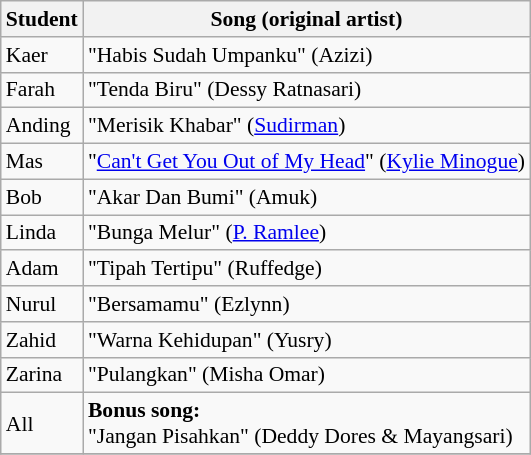<table class="wikitable" style="font-size:90%;">
<tr>
<th>Student</th>
<th>Song (original artist)</th>
</tr>
<tr>
<td>Kaer</td>
<td>"Habis Sudah Umpanku" (Azizi)</td>
</tr>
<tr>
<td>Farah</td>
<td>"Tenda Biru" (Dessy Ratnasari)</td>
</tr>
<tr>
<td>Anding</td>
<td>"Merisik Khabar" (<a href='#'>Sudirman</a>)</td>
</tr>
<tr>
<td>Mas</td>
<td>"<a href='#'>Can't Get You Out of My Head</a>" (<a href='#'>Kylie Minogue</a>)</td>
</tr>
<tr>
<td>Bob</td>
<td>"Akar Dan Bumi" (Amuk)</td>
</tr>
<tr>
<td>Linda</td>
<td>"Bunga Melur" (<a href='#'>P. Ramlee</a>)</td>
</tr>
<tr>
<td>Adam</td>
<td>"Tipah Tertipu" (Ruffedge)</td>
</tr>
<tr>
<td>Nurul</td>
<td>"Bersamamu" (Ezlynn)</td>
</tr>
<tr>
<td>Zahid</td>
<td>"Warna Kehidupan" (Yusry)</td>
</tr>
<tr>
<td>Zarina</td>
<td>"Pulangkan" (Misha Omar)</td>
</tr>
<tr>
<td>All</td>
<td><strong>Bonus song:</strong> <br> "Jangan Pisahkan" (Deddy Dores & Mayangsari)</td>
</tr>
<tr>
</tr>
</table>
